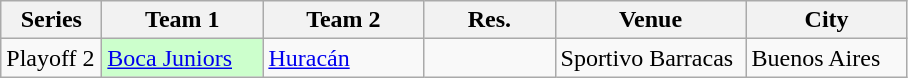<table class=wikitable>
<tr>
<th width=60px>Series</th>
<th width=100px>Team 1</th>
<th width=100px>Team 2</th>
<th width=80px>Res.</th>
<th width=120px>Venue</th>
<th width=100px>City</th>
</tr>
<tr>
<td>Playoff 2</td>
<td bgcolor= #ccffcc><a href='#'>Boca Juniors</a></td>
<td><a href='#'>Huracán</a></td>
<td></td>
<td>Sportivo Barracas</td>
<td>Buenos Aires</td>
</tr>
</table>
